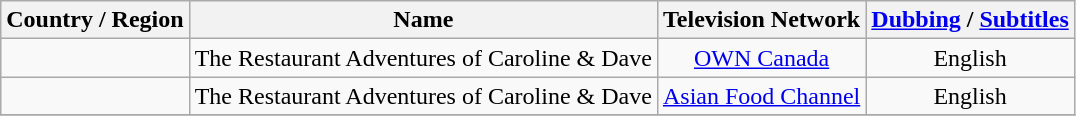<table class="wikitable" style="text-align:center;">
<tr>
<th>Country / Region</th>
<th>Name</th>
<th>Television Network</th>
<th><a href='#'>Dubbing</a> / <a href='#'>Subtitles</a></th>
</tr>
<tr>
<td align="left"></td>
<td>The Restaurant Adventures of Caroline & Dave</td>
<td><a href='#'>OWN Canada</a></td>
<td>English</td>
</tr>
<tr>
<td align="left"></td>
<td>The Restaurant Adventures of Caroline & Dave</td>
<td><a href='#'>Asian Food Channel</a></td>
<td>English</td>
</tr>
<tr>
</tr>
</table>
